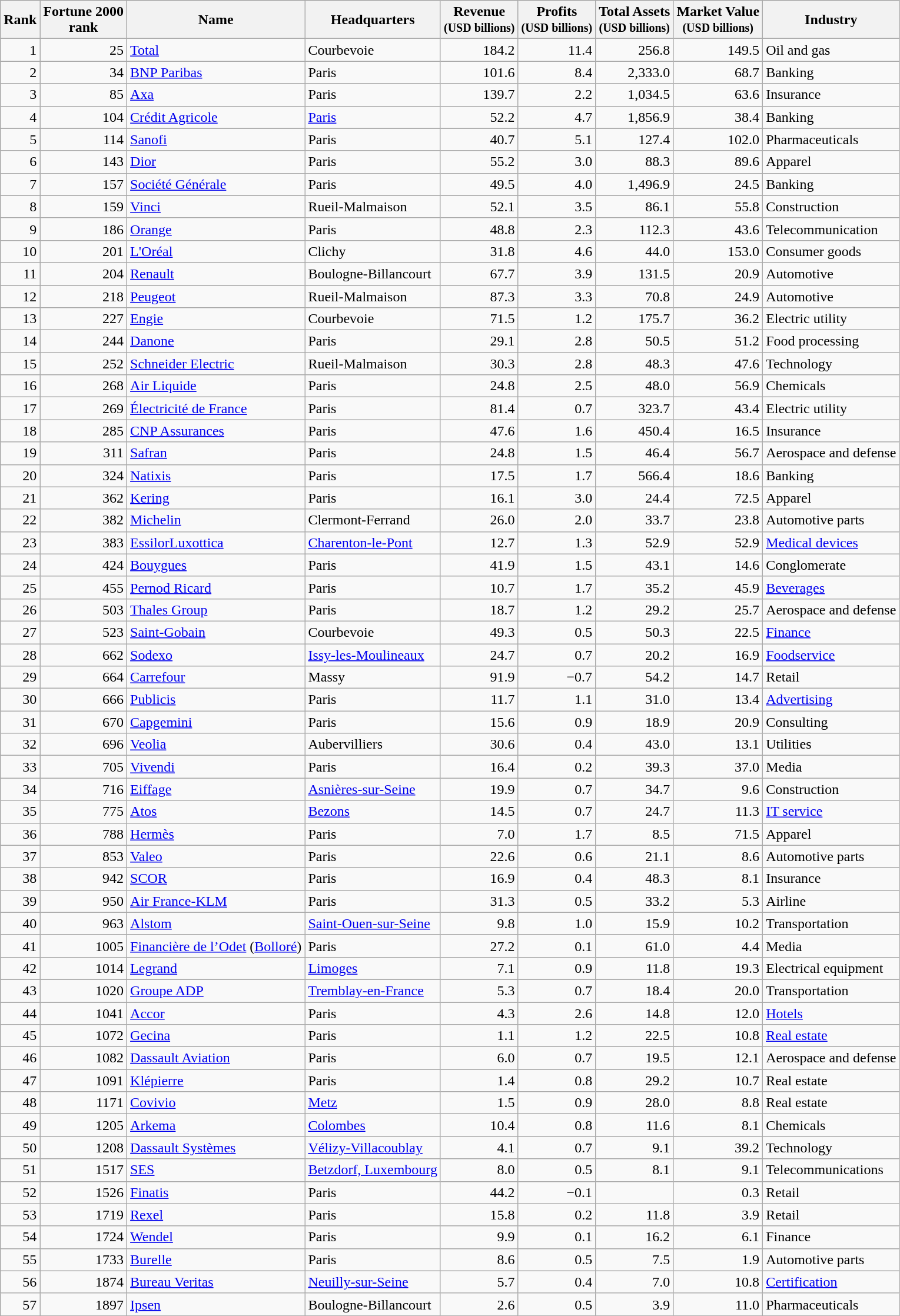<table class="wikitable sortable" style="text-align:right;">
<tr>
<th>Rank</th>
<th>Fortune 2000<br>rank</th>
<th align="center">Name</th>
<th>Headquarters</th>
<th>Revenue<br><small>(USD billions)</small></th>
<th>Profits<br><small>(USD billions)</small></th>
<th>Total Assets<br><small>(USD billions)</small></th>
<th>Market Value<br><small>(USD billions)</small></th>
<th align="center">Industry</th>
</tr>
<tr>
<td>1</td>
<td>25</td>
<td align="left"><a href='#'>Total</a></td>
<td align="left">Courbevoie</td>
<td>184.2</td>
<td>11.4</td>
<td>256.8</td>
<td>149.5</td>
<td align="left">Oil and gas</td>
</tr>
<tr>
<td>2</td>
<td>34</td>
<td align="left"><a href='#'>BNP Paribas</a></td>
<td align="left">Paris</td>
<td>101.6</td>
<td>8.4</td>
<td>2,333.0</td>
<td>68.7</td>
<td align="left">Banking</td>
</tr>
<tr>
<td>3</td>
<td>85</td>
<td align="left"><a href='#'>Axa</a></td>
<td align="left">Paris</td>
<td>139.7</td>
<td>2.2</td>
<td>1,034.5</td>
<td>63.6</td>
<td align="left">Insurance</td>
</tr>
<tr>
<td>4</td>
<td>104</td>
<td align="left"><a href='#'>Crédit Agricole</a></td>
<td align="left"><a href='#'>Paris</a></td>
<td>52.2</td>
<td>4.7</td>
<td>1,856.9</td>
<td>38.4</td>
<td align="left">Banking</td>
</tr>
<tr>
<td>5</td>
<td>114</td>
<td align="left"><a href='#'>Sanofi</a></td>
<td align="left">Paris</td>
<td>40.7</td>
<td>5.1</td>
<td>127.4</td>
<td>102.0</td>
<td align="left">Pharmaceuticals</td>
</tr>
<tr>
<td>6</td>
<td>143</td>
<td align="left"><a href='#'>Dior</a></td>
<td align="left">Paris</td>
<td>55.2</td>
<td>3.0</td>
<td>88.3</td>
<td>89.6</td>
<td align="left">Apparel</td>
</tr>
<tr>
<td>7</td>
<td>157</td>
<td align="left"><a href='#'>Société Générale</a></td>
<td align="left">Paris</td>
<td>49.5</td>
<td>4.0</td>
<td>1,496.9</td>
<td>24.5</td>
<td align="left">Banking</td>
</tr>
<tr>
<td>8</td>
<td>159</td>
<td align="left"><a href='#'>Vinci</a></td>
<td align="left">Rueil-Malmaison</td>
<td>52.1</td>
<td>3.5</td>
<td>86.1</td>
<td>55.8</td>
<td align="left">Construction</td>
</tr>
<tr>
<td>9</td>
<td>186</td>
<td align="left"><a href='#'>Orange</a></td>
<td align="left">Paris</td>
<td>48.8</td>
<td>2.3</td>
<td>112.3</td>
<td>43.6</td>
<td align="left">Telecommunication</td>
</tr>
<tr>
<td>10</td>
<td>201</td>
<td align="left"><a href='#'>L'Oréal</a></td>
<td align="left">Clichy</td>
<td>31.8</td>
<td>4.6</td>
<td>44.0</td>
<td>153.0</td>
<td align="left">Consumer goods</td>
</tr>
<tr>
<td>11</td>
<td>204</td>
<td align="left"><a href='#'>Renault</a></td>
<td align="left">Boulogne-Billancourt</td>
<td>67.7</td>
<td>3.9</td>
<td>131.5</td>
<td>20.9</td>
<td align="left">Automotive</td>
</tr>
<tr>
<td>12</td>
<td>218</td>
<td align="left"><a href='#'>Peugeot</a></td>
<td align="left">Rueil-Malmaison</td>
<td>87.3</td>
<td>3.3</td>
<td>70.8</td>
<td>24.9</td>
<td align="left">Automotive</td>
</tr>
<tr>
<td>13</td>
<td>227</td>
<td align="left"><a href='#'>Engie</a></td>
<td align="left">Courbevoie</td>
<td>71.5</td>
<td>1.2</td>
<td>175.7</td>
<td>36.2</td>
<td align="left">Electric utility</td>
</tr>
<tr>
<td>14</td>
<td>244</td>
<td align="left"><a href='#'>Danone</a></td>
<td align="left">Paris</td>
<td>29.1</td>
<td>2.8</td>
<td>50.5</td>
<td>51.2</td>
<td align="left">Food processing</td>
</tr>
<tr>
<td>15</td>
<td>252</td>
<td align="left"><a href='#'>Schneider Electric</a></td>
<td align="left">Rueil-Malmaison</td>
<td>30.3</td>
<td>2.8</td>
<td>48.3</td>
<td>47.6</td>
<td align="left">Technology</td>
</tr>
<tr>
<td>16</td>
<td>268</td>
<td align="left"><a href='#'>Air Liquide</a></td>
<td align="left">Paris</td>
<td>24.8</td>
<td>2.5</td>
<td>48.0</td>
<td>56.9</td>
<td align="left">Chemicals</td>
</tr>
<tr>
<td>17</td>
<td>269</td>
<td align="left"><a href='#'>Électricité de France</a></td>
<td align="left">Paris</td>
<td>81.4</td>
<td>0.7</td>
<td>323.7</td>
<td>43.4</td>
<td align="left">Electric utility</td>
</tr>
<tr>
<td>18</td>
<td>285</td>
<td align="left"><a href='#'>CNP Assurances</a></td>
<td align="left">Paris</td>
<td>47.6</td>
<td>1.6</td>
<td>450.4</td>
<td>16.5</td>
<td align="left">Insurance</td>
</tr>
<tr>
<td>19</td>
<td>311</td>
<td align="left"><a href='#'>Safran</a></td>
<td align="left">Paris</td>
<td>24.8</td>
<td>1.5</td>
<td>46.4</td>
<td>56.7</td>
<td align="left">Aerospace and defense</td>
</tr>
<tr>
<td>20</td>
<td>324</td>
<td align="left"><a href='#'>Natixis</a></td>
<td align="left">Paris</td>
<td>17.5</td>
<td>1.7</td>
<td>566.4</td>
<td>18.6</td>
<td align="left">Banking</td>
</tr>
<tr>
<td>21</td>
<td>362</td>
<td align="left"><a href='#'>Kering</a></td>
<td align="left">Paris</td>
<td>16.1</td>
<td>3.0</td>
<td>24.4</td>
<td>72.5</td>
<td align="left">Apparel</td>
</tr>
<tr>
<td>22</td>
<td>382</td>
<td align="left"><a href='#'>Michelin</a></td>
<td align="left">Clermont-Ferrand</td>
<td>26.0</td>
<td>2.0</td>
<td>33.7</td>
<td>23.8</td>
<td align="left">Automotive parts</td>
</tr>
<tr>
<td>23</td>
<td>383</td>
<td align="left"><a href='#'>EssilorLuxottica</a></td>
<td align="left"><a href='#'>Charenton-le-Pont</a></td>
<td>12.7</td>
<td>1.3</td>
<td>52.9</td>
<td>52.9</td>
<td align="left"><a href='#'>Medical devices</a></td>
</tr>
<tr>
<td>24</td>
<td>424</td>
<td align="left"><a href='#'>Bouygues</a></td>
<td align="left">Paris</td>
<td>41.9</td>
<td>1.5</td>
<td>43.1</td>
<td>14.6</td>
<td align="left">Conglomerate</td>
</tr>
<tr>
<td>25</td>
<td>455</td>
<td align="left"><a href='#'>Pernod Ricard</a></td>
<td align="left">Paris</td>
<td>10.7</td>
<td>1.7</td>
<td>35.2</td>
<td>45.9</td>
<td align="left"><a href='#'>Beverages</a></td>
</tr>
<tr>
<td>26</td>
<td>503</td>
<td align="left"><a href='#'>Thales Group</a></td>
<td align="left">Paris</td>
<td>18.7</td>
<td>1.2</td>
<td>29.2</td>
<td>25.7</td>
<td align="left">Aerospace and defense</td>
</tr>
<tr>
<td>27</td>
<td>523</td>
<td align="left"><a href='#'>Saint-Gobain</a></td>
<td align="left">Courbevoie</td>
<td>49.3</td>
<td>0.5</td>
<td>50.3</td>
<td>22.5</td>
<td align="left"><a href='#'>Finance</a></td>
</tr>
<tr>
<td>28</td>
<td>662</td>
<td align="left"><a href='#'>Sodexo</a></td>
<td align="left"><a href='#'>Issy-les-Moulineaux</a></td>
<td>24.7</td>
<td>0.7</td>
<td>20.2</td>
<td>16.9</td>
<td align="left"><a href='#'>Foodservice</a></td>
</tr>
<tr>
<td>29</td>
<td>664</td>
<td align="left"><a href='#'>Carrefour</a></td>
<td align="left">Massy</td>
<td>91.9</td>
<td>−0.7</td>
<td>54.2</td>
<td>14.7</td>
<td align="left">Retail</td>
</tr>
<tr>
<td>30</td>
<td>666</td>
<td align="left"><a href='#'>Publicis</a></td>
<td align="left">Paris</td>
<td>11.7</td>
<td>1.1</td>
<td>31.0</td>
<td>13.4</td>
<td align="left"><a href='#'>Advertising</a></td>
</tr>
<tr>
<td>31</td>
<td>670</td>
<td align="left"><a href='#'>Capgemini</a></td>
<td align="left">Paris</td>
<td>15.6</td>
<td>0.9</td>
<td>18.9</td>
<td>20.9</td>
<td align="left">Consulting</td>
</tr>
<tr>
<td>32</td>
<td>696</td>
<td align="left"><a href='#'>Veolia</a></td>
<td align="left">Aubervilliers</td>
<td>30.6</td>
<td>0.4</td>
<td>43.0</td>
<td>13.1</td>
<td align="left">Utilities</td>
</tr>
<tr>
<td>33</td>
<td>705</td>
<td align="left"><a href='#'>Vivendi</a></td>
<td align="left">Paris</td>
<td>16.4</td>
<td>0.2</td>
<td>39.3</td>
<td>37.0</td>
<td align="left">Media</td>
</tr>
<tr>
<td>34</td>
<td>716</td>
<td align="left"><a href='#'>Eiffage</a></td>
<td align="left"><a href='#'>Asnières-sur-Seine</a></td>
<td>19.9</td>
<td>0.7</td>
<td>34.7</td>
<td>9.6</td>
<td align="left">Construction</td>
</tr>
<tr>
<td>35</td>
<td>775</td>
<td align="left"><a href='#'>Atos</a></td>
<td align="left"><a href='#'>Bezons</a></td>
<td>14.5</td>
<td>0.7</td>
<td>24.7</td>
<td>11.3</td>
<td align="left"><a href='#'>IT service</a></td>
</tr>
<tr>
<td>36</td>
<td>788</td>
<td align="left"><a href='#'>Hermès</a></td>
<td align="left">Paris</td>
<td>7.0</td>
<td>1.7</td>
<td>8.5</td>
<td>71.5</td>
<td align="left">Apparel</td>
</tr>
<tr>
<td>37</td>
<td>853</td>
<td align="left"><a href='#'>Valeo</a></td>
<td align="left">Paris</td>
<td>22.6</td>
<td>0.6</td>
<td>21.1</td>
<td>8.6</td>
<td align="left">Automotive parts</td>
</tr>
<tr>
<td>38</td>
<td>942</td>
<td align="left"><a href='#'>SCOR</a></td>
<td align="left">Paris</td>
<td>16.9</td>
<td>0.4</td>
<td>48.3</td>
<td>8.1</td>
<td align="left">Insurance</td>
</tr>
<tr>
<td>39</td>
<td>950</td>
<td align="left"><a href='#'>Air France-KLM</a></td>
<td align="left">Paris</td>
<td>31.3</td>
<td>0.5</td>
<td>33.2</td>
<td>5.3</td>
<td align="left">Airline</td>
</tr>
<tr>
<td>40</td>
<td>963</td>
<td align="left"><a href='#'>Alstom</a></td>
<td align="left"><a href='#'>Saint-Ouen-sur-Seine</a></td>
<td>9.8</td>
<td>1.0</td>
<td>15.9</td>
<td>10.2</td>
<td align="left">Transportation</td>
</tr>
<tr>
<td>41</td>
<td>1005</td>
<td align="left"><a href='#'>Financière de l’Odet</a> (<a href='#'>Bolloré</a>)</td>
<td align="left">Paris</td>
<td>27.2</td>
<td>0.1</td>
<td>61.0</td>
<td>4.4</td>
<td align="left">Media</td>
</tr>
<tr>
<td>42</td>
<td>1014</td>
<td align="left"><a href='#'>Legrand</a></td>
<td align="left"><a href='#'>Limoges</a></td>
<td>7.1</td>
<td>0.9</td>
<td>11.8</td>
<td>19.3</td>
<td align="left">Electrical equipment</td>
</tr>
<tr>
<td>43</td>
<td>1020</td>
<td align="left"><a href='#'>Groupe ADP</a></td>
<td align="left"><a href='#'>Tremblay-en-France</a></td>
<td>5.3</td>
<td>0.7</td>
<td>18.4</td>
<td>20.0</td>
<td align="left">Transportation</td>
</tr>
<tr>
<td>44</td>
<td>1041</td>
<td align="left"><a href='#'>Accor</a></td>
<td align="left">Paris</td>
<td>4.3</td>
<td>2.6</td>
<td>14.8</td>
<td>12.0</td>
<td align="left"><a href='#'>Hotels</a></td>
</tr>
<tr>
<td>45</td>
<td>1072</td>
<td align="left"><a href='#'>Gecina</a></td>
<td align="left">Paris</td>
<td>1.1</td>
<td>1.2</td>
<td>22.5</td>
<td>10.8</td>
<td align="left"><a href='#'>Real estate</a></td>
</tr>
<tr>
<td>46</td>
<td>1082</td>
<td align="left"><a href='#'>Dassault Aviation</a></td>
<td align="left">Paris</td>
<td>6.0</td>
<td>0.7</td>
<td>19.5</td>
<td>12.1</td>
<td align="left">Aerospace and defense</td>
</tr>
<tr>
<td>47</td>
<td>1091</td>
<td align="left"><a href='#'>Klépierre</a></td>
<td align="left">Paris</td>
<td>1.4</td>
<td>0.8</td>
<td>29.2</td>
<td>10.7</td>
<td align="left">Real estate</td>
</tr>
<tr>
<td>48</td>
<td>1171</td>
<td align="left"><a href='#'>Covivio</a></td>
<td align="left"><a href='#'>Metz</a></td>
<td>1.5</td>
<td>0.9</td>
<td>28.0</td>
<td>8.8</td>
<td align="left">Real estate</td>
</tr>
<tr>
<td>49</td>
<td>1205</td>
<td align="left"><a href='#'>Arkema</a></td>
<td align="left"><a href='#'>Colombes</a></td>
<td>10.4</td>
<td>0.8</td>
<td>11.6</td>
<td>8.1</td>
<td align="left">Chemicals</td>
</tr>
<tr>
<td>50</td>
<td>1208</td>
<td align="left"><a href='#'>Dassault Systèmes</a></td>
<td align="left"><a href='#'>Vélizy-Villacoublay</a></td>
<td>4.1</td>
<td>0.7</td>
<td>9.1</td>
<td>39.2</td>
<td align="left">Technology</td>
</tr>
<tr>
<td>51</td>
<td>1517</td>
<td align="left"><a href='#'>SES</a></td>
<td align="left"><a href='#'>Betzdorf, Luxembourg</a></td>
<td>8.0</td>
<td>0.5</td>
<td>8.1</td>
<td>9.1</td>
<td align="left">Telecommunications</td>
</tr>
<tr>
<td>52</td>
<td>1526</td>
<td align="left"><a href='#'>Finatis</a></td>
<td align="left">Paris</td>
<td>44.2</td>
<td>−0.1</td>
<td></td>
<td>0.3</td>
<td align="left">Retail</td>
</tr>
<tr>
<td>53</td>
<td>1719</td>
<td align="left"><a href='#'>Rexel</a></td>
<td align="left">Paris</td>
<td>15.8</td>
<td>0.2</td>
<td>11.8</td>
<td>3.9</td>
<td align="left">Retail</td>
</tr>
<tr>
<td>54</td>
<td>1724</td>
<td align="left"><a href='#'>Wendel</a></td>
<td align="left">Paris</td>
<td>9.9</td>
<td>0.1</td>
<td>16.2</td>
<td>6.1</td>
<td align="left">Finance</td>
</tr>
<tr>
<td>55</td>
<td>1733</td>
<td align="left"><a href='#'>Burelle</a></td>
<td align="left">Paris</td>
<td>8.6</td>
<td>0.5</td>
<td>7.5</td>
<td>1.9</td>
<td align="left">Automotive parts</td>
</tr>
<tr>
<td>56</td>
<td>1874</td>
<td align="left"><a href='#'>Bureau Veritas</a></td>
<td align="left"><a href='#'>Neuilly-sur-Seine</a></td>
<td>5.7</td>
<td>0.4</td>
<td>7.0</td>
<td>10.8</td>
<td align="left"><a href='#'>Certification</a></td>
</tr>
<tr>
<td>57</td>
<td>1897</td>
<td align="left"><a href='#'>Ipsen</a></td>
<td align="left">Boulogne-Billancourt</td>
<td>2.6</td>
<td>0.5</td>
<td>3.9</td>
<td>11.0</td>
<td align="left">Pharmaceuticals</td>
</tr>
</table>
